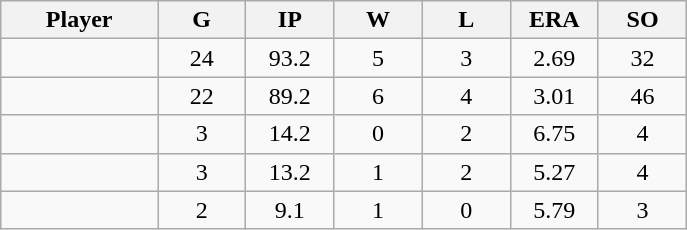<table class="wikitable sortable">
<tr>
<th bgcolor="#DDDDFF" width="16%">Player</th>
<th bgcolor="#DDDDFF" width="9%">G</th>
<th bgcolor="#DDDDFF" width="9%">IP</th>
<th bgcolor="#DDDDFF" width="9%">W</th>
<th bgcolor="#DDDDFF" width="9%">L</th>
<th bgcolor="#DDDDFF" width="9%">ERA</th>
<th bgcolor="#DDDDFF" width="9%">SO</th>
</tr>
<tr align="center">
<td></td>
<td>24</td>
<td>93.2</td>
<td>5</td>
<td>3</td>
<td>2.69</td>
<td>32</td>
</tr>
<tr align="center">
<td></td>
<td>22</td>
<td>89.2</td>
<td>6</td>
<td>4</td>
<td>3.01</td>
<td>46</td>
</tr>
<tr align="center">
<td></td>
<td>3</td>
<td>14.2</td>
<td>0</td>
<td>2</td>
<td>6.75</td>
<td>4</td>
</tr>
<tr align="center">
<td></td>
<td>3</td>
<td>13.2</td>
<td>1</td>
<td>2</td>
<td>5.27</td>
<td>4</td>
</tr>
<tr align="center">
<td></td>
<td>2</td>
<td>9.1</td>
<td>1</td>
<td>0</td>
<td>5.79</td>
<td>3</td>
</tr>
</table>
